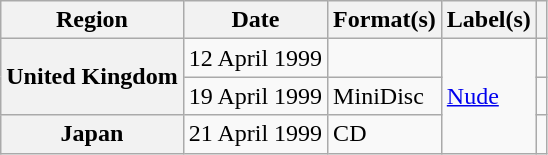<table class="wikitable plainrowheaders">
<tr>
<th scope="col">Region</th>
<th scope="col">Date</th>
<th scope="col">Format(s)</th>
<th scope="col">Label(s)</th>
<th scope="col"></th>
</tr>
<tr>
<th scope="row" rowspan="2">United Kingdom</th>
<td>12 April 1999</td>
<td></td>
<td rowspan="3"><a href='#'>Nude</a></td>
<td></td>
</tr>
<tr>
<td>19 April 1999</td>
<td>MiniDisc</td>
<td></td>
</tr>
<tr>
<th scope="row">Japan</th>
<td>21 April 1999</td>
<td>CD</td>
<td></td>
</tr>
</table>
